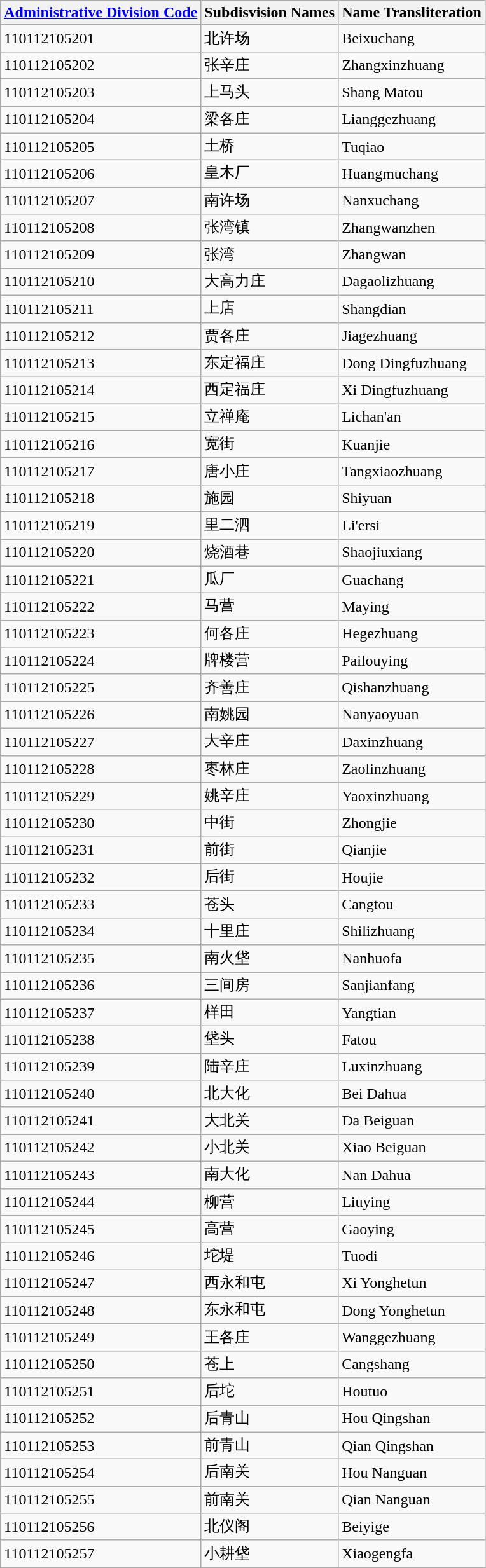<table class="wikitable sortable">
<tr>
<th><a href='#'>Administrative Division Code</a></th>
<th>Subdisvision Names</th>
<th>Name Transliteration</th>
</tr>
<tr>
<td>110112105201</td>
<td>北许场</td>
<td>Beixuchang</td>
</tr>
<tr>
<td>110112105202</td>
<td>张辛庄</td>
<td>Zhangxinzhuang</td>
</tr>
<tr>
<td>110112105203</td>
<td>上马头</td>
<td>Shang Matou</td>
</tr>
<tr>
<td>110112105204</td>
<td>梁各庄</td>
<td>Lianggezhuang</td>
</tr>
<tr>
<td>110112105205</td>
<td>土桥</td>
<td>Tuqiao</td>
</tr>
<tr>
<td>110112105206</td>
<td>皇木厂</td>
<td>Huangmuchang</td>
</tr>
<tr>
<td>110112105207</td>
<td>南许场</td>
<td>Nanxuchang</td>
</tr>
<tr>
<td>110112105208</td>
<td>张湾镇</td>
<td>Zhangwanzhen</td>
</tr>
<tr>
<td>110112105209</td>
<td>张湾</td>
<td>Zhangwan</td>
</tr>
<tr>
<td>110112105210</td>
<td>大高力庄</td>
<td>Dagaolizhuang</td>
</tr>
<tr>
<td>110112105211</td>
<td>上店</td>
<td>Shangdian</td>
</tr>
<tr>
<td>110112105212</td>
<td>贾各庄</td>
<td>Jiagezhuang</td>
</tr>
<tr>
<td>110112105213</td>
<td>东定福庄</td>
<td>Dong Dingfuzhuang</td>
</tr>
<tr>
<td>110112105214</td>
<td>西定福庄</td>
<td>Xi Dingfuzhuang</td>
</tr>
<tr>
<td>110112105215</td>
<td>立禅庵</td>
<td>Lichan'an</td>
</tr>
<tr>
<td>110112105216</td>
<td>宽街</td>
<td>Kuanjie</td>
</tr>
<tr>
<td>110112105217</td>
<td>唐小庄</td>
<td>Tangxiaozhuang</td>
</tr>
<tr>
<td>110112105218</td>
<td>施园</td>
<td>Shiyuan</td>
</tr>
<tr>
<td>110112105219</td>
<td>里二泗</td>
<td>Li'ersi</td>
</tr>
<tr>
<td>110112105220</td>
<td>烧酒巷</td>
<td>Shaojiuxiang</td>
</tr>
<tr>
<td>110112105221</td>
<td>瓜厂</td>
<td>Guachang</td>
</tr>
<tr>
<td>110112105222</td>
<td>马营</td>
<td>Maying</td>
</tr>
<tr>
<td>110112105223</td>
<td>何各庄</td>
<td>Hegezhuang</td>
</tr>
<tr>
<td>110112105224</td>
<td>牌楼营</td>
<td>Pailouying</td>
</tr>
<tr>
<td>110112105225</td>
<td>齐善庄</td>
<td>Qishanzhuang</td>
</tr>
<tr>
<td>110112105226</td>
<td>南姚园</td>
<td>Nanyaoyuan</td>
</tr>
<tr>
<td>110112105227</td>
<td>大辛庄</td>
<td>Daxinzhuang</td>
</tr>
<tr>
<td>110112105228</td>
<td>枣林庄</td>
<td>Zaolinzhuang</td>
</tr>
<tr>
<td>110112105229</td>
<td>姚辛庄</td>
<td>Yaoxinzhuang</td>
</tr>
<tr>
<td>110112105230</td>
<td>中街</td>
<td>Zhongjie</td>
</tr>
<tr>
<td>110112105231</td>
<td>前街</td>
<td>Qianjie</td>
</tr>
<tr>
<td>110112105232</td>
<td>后街</td>
<td>Houjie</td>
</tr>
<tr>
<td>110112105233</td>
<td>苍头</td>
<td>Cangtou</td>
</tr>
<tr>
<td>110112105234</td>
<td>十里庄</td>
<td>Shilizhuang</td>
</tr>
<tr>
<td>110112105235</td>
<td>南火垡</td>
<td>Nanhuofa</td>
</tr>
<tr>
<td>110112105236</td>
<td>三间房</td>
<td>Sanjianfang</td>
</tr>
<tr>
<td>110112105237</td>
<td>样田</td>
<td>Yangtian</td>
</tr>
<tr>
<td>110112105238</td>
<td>垡头</td>
<td>Fatou</td>
</tr>
<tr>
<td>110112105239</td>
<td>陆辛庄</td>
<td>Luxinzhuang</td>
</tr>
<tr>
<td>110112105240</td>
<td>北大化</td>
<td>Bei Dahua</td>
</tr>
<tr>
<td>110112105241</td>
<td>大北关</td>
<td>Da Beiguan</td>
</tr>
<tr>
<td>110112105242</td>
<td>小北关</td>
<td>Xiao Beiguan</td>
</tr>
<tr>
<td>110112105243</td>
<td>南大化</td>
<td>Nan Dahua</td>
</tr>
<tr>
<td>110112105244</td>
<td>柳营</td>
<td>Liuying</td>
</tr>
<tr>
<td>110112105245</td>
<td>高营</td>
<td>Gaoying</td>
</tr>
<tr>
<td>110112105246</td>
<td>坨堤</td>
<td>Tuodi</td>
</tr>
<tr>
<td>110112105247</td>
<td>西永和屯</td>
<td>Xi Yonghetun</td>
</tr>
<tr>
<td>110112105248</td>
<td>东永和屯</td>
<td>Dong Yonghetun</td>
</tr>
<tr>
<td>110112105249</td>
<td>王各庄</td>
<td>Wanggezhuang</td>
</tr>
<tr>
<td>110112105250</td>
<td>苍上</td>
<td>Cangshang</td>
</tr>
<tr>
<td>110112105251</td>
<td>后坨</td>
<td>Houtuo</td>
</tr>
<tr>
<td>110112105252</td>
<td>后青山</td>
<td>Hou Qingshan</td>
</tr>
<tr>
<td>110112105253</td>
<td>前青山</td>
<td>Qian Qingshan</td>
</tr>
<tr>
<td>110112105254</td>
<td>后南关</td>
<td>Hou Nanguan</td>
</tr>
<tr>
<td>110112105255</td>
<td>前南关</td>
<td>Qian Nanguan</td>
</tr>
<tr>
<td>110112105256</td>
<td>北仪阁</td>
<td>Beiyige</td>
</tr>
<tr>
<td>110112105257</td>
<td>小耕垡</td>
<td>Xiaogengfa</td>
</tr>
</table>
